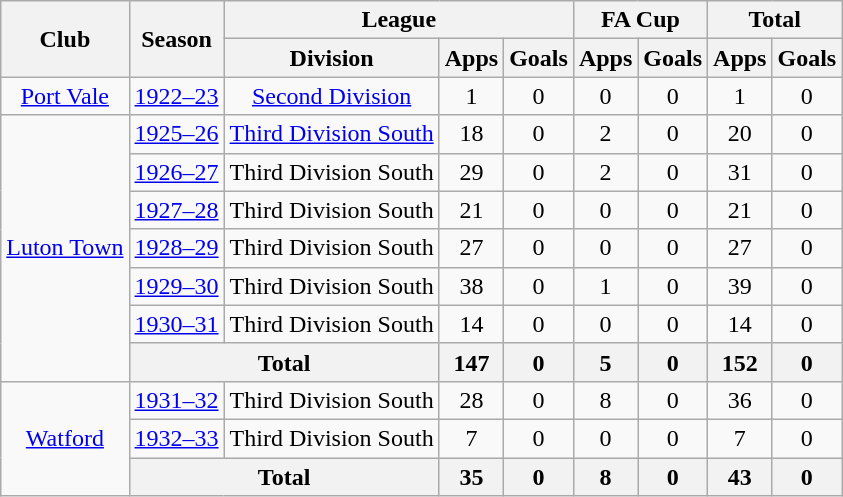<table class="wikitable" style="text-align: center;">
<tr>
<th rowspan="2">Club</th>
<th rowspan="2">Season</th>
<th colspan="3">League</th>
<th colspan="2">FA Cup</th>
<th colspan="2">Total</th>
</tr>
<tr>
<th>Division</th>
<th>Apps</th>
<th>Goals</th>
<th>Apps</th>
<th>Goals</th>
<th>Apps</th>
<th>Goals</th>
</tr>
<tr>
<td><a href='#'>Port Vale</a></td>
<td><a href='#'>1922–23</a></td>
<td><a href='#'>Second Division</a></td>
<td>1</td>
<td>0</td>
<td>0</td>
<td>0</td>
<td>1</td>
<td>0</td>
</tr>
<tr>
<td rowspan="7"><a href='#'>Luton Town</a></td>
<td><a href='#'>1925–26</a></td>
<td><a href='#'>Third Division South</a></td>
<td>18</td>
<td>0</td>
<td>2</td>
<td>0</td>
<td>20</td>
<td>0</td>
</tr>
<tr>
<td><a href='#'>1926–27</a></td>
<td>Third Division South</td>
<td>29</td>
<td>0</td>
<td>2</td>
<td>0</td>
<td>31</td>
<td>0</td>
</tr>
<tr>
<td><a href='#'>1927–28</a></td>
<td>Third Division South</td>
<td>21</td>
<td>0</td>
<td>0</td>
<td>0</td>
<td>21</td>
<td>0</td>
</tr>
<tr>
<td><a href='#'>1928–29</a></td>
<td>Third Division South</td>
<td>27</td>
<td>0</td>
<td>0</td>
<td>0</td>
<td>27</td>
<td>0</td>
</tr>
<tr>
<td><a href='#'>1929–30</a></td>
<td>Third Division South</td>
<td>38</td>
<td>0</td>
<td>1</td>
<td>0</td>
<td>39</td>
<td>0</td>
</tr>
<tr>
<td><a href='#'>1930–31</a></td>
<td>Third Division South</td>
<td>14</td>
<td>0</td>
<td>0</td>
<td>0</td>
<td>14</td>
<td>0</td>
</tr>
<tr>
<th colspan="2">Total</th>
<th>147</th>
<th>0</th>
<th>5</th>
<th>0</th>
<th>152</th>
<th>0</th>
</tr>
<tr>
<td rowspan="3"><a href='#'>Watford</a></td>
<td><a href='#'>1931–32</a></td>
<td>Third Division South</td>
<td>28</td>
<td>0</td>
<td>8</td>
<td>0</td>
<td>36</td>
<td>0</td>
</tr>
<tr>
<td><a href='#'>1932–33</a></td>
<td>Third Division South</td>
<td>7</td>
<td>0</td>
<td>0</td>
<td>0</td>
<td>7</td>
<td>0</td>
</tr>
<tr>
<th colspan="2">Total</th>
<th>35</th>
<th>0</th>
<th>8</th>
<th>0</th>
<th>43</th>
<th>0</th>
</tr>
</table>
